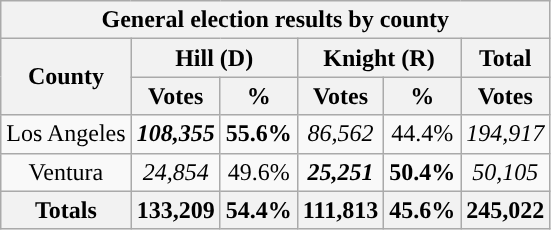<table class="wikitable sortable" style="text-align:center">
<tr>
<th colspan=6>General election results by county</th>
</tr>
<tr>
<th rowspan=2>County</th>
<th colspan=2>Hill (D)</th>
<th colspan=2>Knight (R)</th>
<th>Total</th>
</tr>
<tr>
<th>Votes</th>
<th>%</th>
<th>Votes</th>
<th>%</th>
<th data-sort-type=number>Votes</th>
</tr>
<tr style="background-color:">
<td>Los Angeles</td>
<td><strong><em>108,355</em></strong></td>
<td><strong>55.6%</strong></td>
<td><em>86,562</em></td>
<td>44.4%</td>
<td><em>194,917</em></td>
</tr>
<tr style="background-color:">
<td>Ventura</td>
<td><em>24,854</em></td>
<td>49.6%</td>
<td><strong><em>25,251</em></strong></td>
<td><strong>50.4%</strong></td>
<td><em>50,105</em></td>
</tr>
<tr>
<th>Totals</th>
<th>133,209</th>
<th>54.4%</th>
<th>111,813</th>
<th>45.6%</th>
<th>245,022</th>
</tr>
</table>
